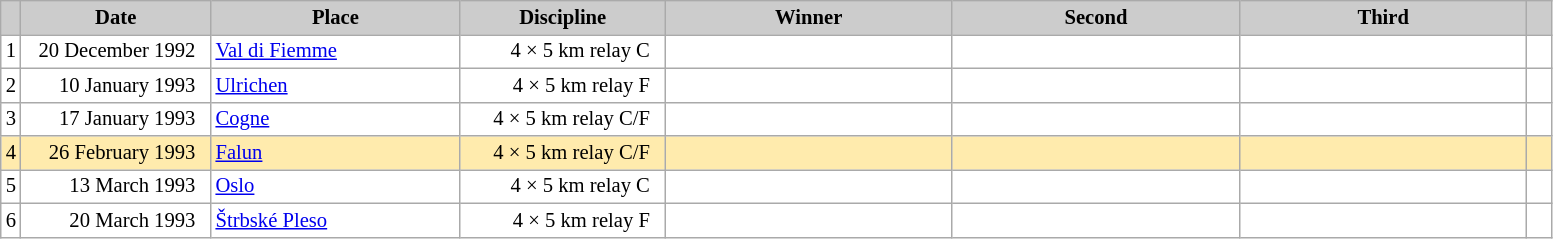<table class="wikitable plainrowheaders" style="background:#fff; font-size:86%; line-height:16px; border:grey solid 1px; border-collapse:collapse;">
<tr style="background:#ccc; text-align:center;">
<th scope="col" style="background:#ccc; width=20 px;"></th>
<th scope="col" style="background:#ccc; width:120px;">Date</th>
<th scope="col" style="background:#ccc; width:160px;">Place</th>
<th scope="col" style="background:#ccc; width:130px;">Discipline</th>
<th scope="col" style="background:#ccc; width:185px;">Winner</th>
<th scope="col" style="background:#ccc; width:185px;">Second</th>
<th scope="col" style="background:#ccc; width:185px;">Third</th>
<th scope="col" style="background:#ccc; width:10px;"></th>
</tr>
<tr>
<td align=center>1</td>
<td align=right>20 December 1992  </td>
<td> <a href='#'>Val di Fiemme</a></td>
<td align=right>4 × 5 km relay C  </td>
<td></td>
<td></td>
<td></td>
<td></td>
</tr>
<tr>
<td align=center>2</td>
<td align=right>10 January 1993  </td>
<td> <a href='#'>Ulrichen</a></td>
<td align=right>4 × 5 km relay F  </td>
<td></td>
<td></td>
<td></td>
<td></td>
</tr>
<tr>
<td align=center>3</td>
<td align=right>17 January 1993  </td>
<td> <a href='#'>Cogne</a></td>
<td align=right>4 × 5 km relay C/F  </td>
<td></td>
<td></td>
<td></td>
<td></td>
</tr>
<tr style="background:#FFEBAD">
<td align=center>4</td>
<td align=right>26 February 1993  </td>
<td> <a href='#'>Falun</a></td>
<td align=right>4 × 5 km relay C/F  </td>
<td></td>
<td></td>
<td></td>
<td> </td>
</tr>
<tr>
<td align=center>5</td>
<td align=right>13 March 1993  </td>
<td> <a href='#'>Oslo</a></td>
<td align=right>4 × 5 km relay C  </td>
<td></td>
<td></td>
<td></td>
<td></td>
</tr>
<tr>
<td align=center>6</td>
<td align=right>20 March 1993  </td>
<td> <a href='#'>Štrbské Pleso</a></td>
<td align=right>4 × 5 km relay F  </td>
<td></td>
<td></td>
<td></td>
<td></td>
</tr>
</table>
